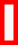<table class="wikitable" style="border: 3px solid red">
<tr>
<td><br></td>
</tr>
</table>
